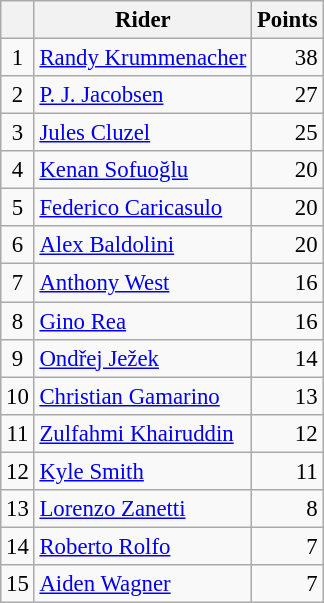<table class="wikitable" style="font-size: 95%;">
<tr>
<th></th>
<th>Rider</th>
<th>Points</th>
</tr>
<tr>
<td align=center>1</td>
<td> <a href='#'>Randy Krummenacher</a></td>
<td align=right>38</td>
</tr>
<tr>
<td align=center>2</td>
<td> <a href='#'>P. J. Jacobsen</a></td>
<td align=right>27</td>
</tr>
<tr>
<td align=center>3</td>
<td> <a href='#'>Jules Cluzel</a></td>
<td align=right>25</td>
</tr>
<tr>
<td align=center>4</td>
<td> <a href='#'>Kenan Sofuoğlu</a></td>
<td align=right>20</td>
</tr>
<tr>
<td align=center>5</td>
<td> <a href='#'>Federico Caricasulo</a></td>
<td align=right>20</td>
</tr>
<tr>
<td align=center>6</td>
<td> <a href='#'>Alex Baldolini</a></td>
<td align=right>20</td>
</tr>
<tr>
<td align=center>7</td>
<td> <a href='#'>Anthony West</a></td>
<td align=right>16</td>
</tr>
<tr>
<td align=center>8</td>
<td> <a href='#'>Gino Rea</a></td>
<td align=right>16</td>
</tr>
<tr>
<td align=center>9</td>
<td> <a href='#'>Ondřej Ježek</a></td>
<td align=right>14</td>
</tr>
<tr>
<td align=center>10</td>
<td> <a href='#'>Christian Gamarino</a></td>
<td align=right>13</td>
</tr>
<tr>
<td align=center>11</td>
<td> <a href='#'>Zulfahmi Khairuddin</a></td>
<td align=right>12</td>
</tr>
<tr>
<td align=center>12</td>
<td> <a href='#'>Kyle Smith</a></td>
<td align=right>11</td>
</tr>
<tr>
<td align=center>13</td>
<td> <a href='#'>Lorenzo Zanetti</a></td>
<td align=right>8</td>
</tr>
<tr>
<td align=center>14</td>
<td> <a href='#'>Roberto Rolfo</a></td>
<td align=right>7</td>
</tr>
<tr>
<td align=center>15</td>
<td> <a href='#'>Aiden Wagner</a></td>
<td align=right>7</td>
</tr>
</table>
